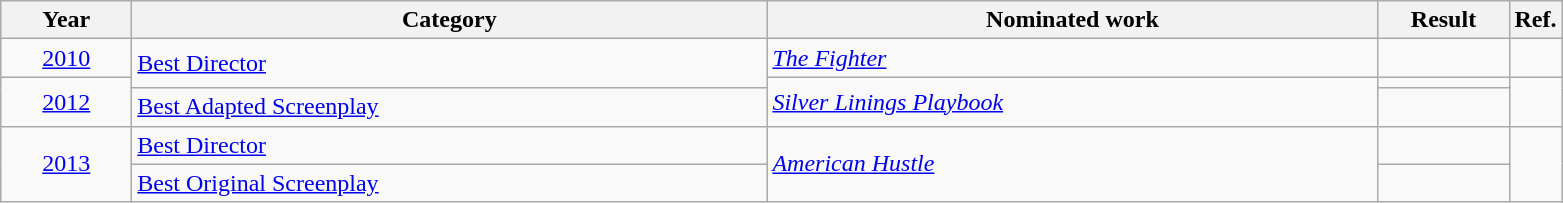<table class=wikitable>
<tr>
<th scope="col" style="width:5em;">Year</th>
<th scope="col" style="width:26em;">Category</th>
<th scope="col" style="width:25em;">Nominated work</th>
<th scope="col" style="width:5em;">Result</th>
<th>Ref.</th>
</tr>
<tr>
<td style="text-align:center;"><a href='#'>2010</a></td>
<td rowspan="2"><a href='#'>Best Director</a></td>
<td><em><a href='#'>The Fighter</a></em></td>
<td></td>
<td></td>
</tr>
<tr>
<td style="text-align:center;", rowspan="2"><a href='#'>2012</a></td>
<td rowspan="2"><em><a href='#'>Silver Linings Playbook</a></em></td>
<td></td>
<td rowspan=2></td>
</tr>
<tr>
<td><a href='#'>Best Adapted Screenplay</a></td>
<td></td>
</tr>
<tr>
<td style="text-align:center;", rowspan="2"><a href='#'>2013</a></td>
<td><a href='#'>Best Director</a></td>
<td rowspan="2"><em><a href='#'>American Hustle</a></em></td>
<td></td>
<td rowspan=2></td>
</tr>
<tr>
<td><a href='#'>Best Original Screenplay</a></td>
<td></td>
</tr>
</table>
